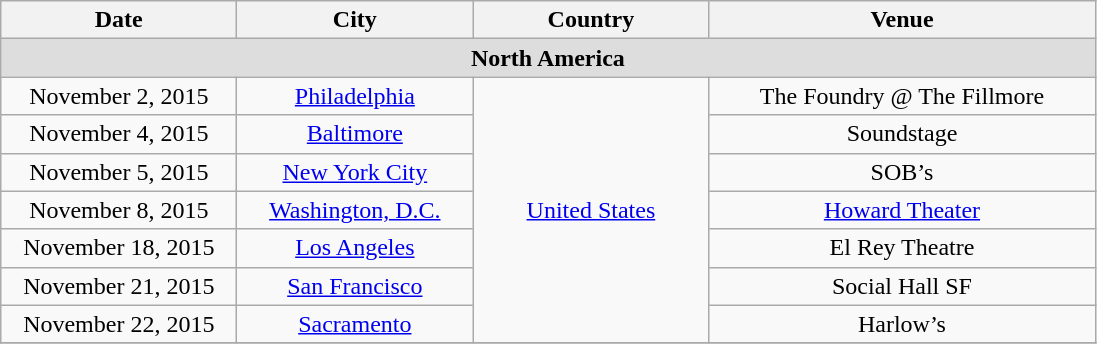<table class="wikitable" style="text-align:center;">
<tr>
<th style="width:150px;">Date</th>
<th style="width:150px;">City</th>
<th style="width:150px;">Country</th>
<th style="width:250px;">Venue</th>
</tr>
<tr style="background:#ddd;">
<td colspan="4"><strong>North America</strong></td>
</tr>
<tr>
<td>November 2, 2015</td>
<td><a href='#'>Philadelphia</a></td>
<td rowspan="7"><a href='#'>United States</a></td>
<td>The Foundry @ The Fillmore</td>
</tr>
<tr>
<td>November 4, 2015</td>
<td><a href='#'>Baltimore</a></td>
<td>Soundstage</td>
</tr>
<tr>
<td>November 5, 2015</td>
<td><a href='#'>New York City</a></td>
<td>SOB’s</td>
</tr>
<tr>
<td>November 8, 2015</td>
<td><a href='#'>Washington, D.C.</a></td>
<td><a href='#'>Howard Theater</a></td>
</tr>
<tr>
<td>November 18, 2015</td>
<td><a href='#'>Los Angeles</a></td>
<td>El Rey Theatre</td>
</tr>
<tr>
<td>November 21, 2015</td>
<td><a href='#'>San Francisco</a></td>
<td>Social Hall SF</td>
</tr>
<tr>
<td>November 22, 2015</td>
<td><a href='#'>Sacramento</a></td>
<td>Harlow’s</td>
</tr>
<tr>
</tr>
</table>
